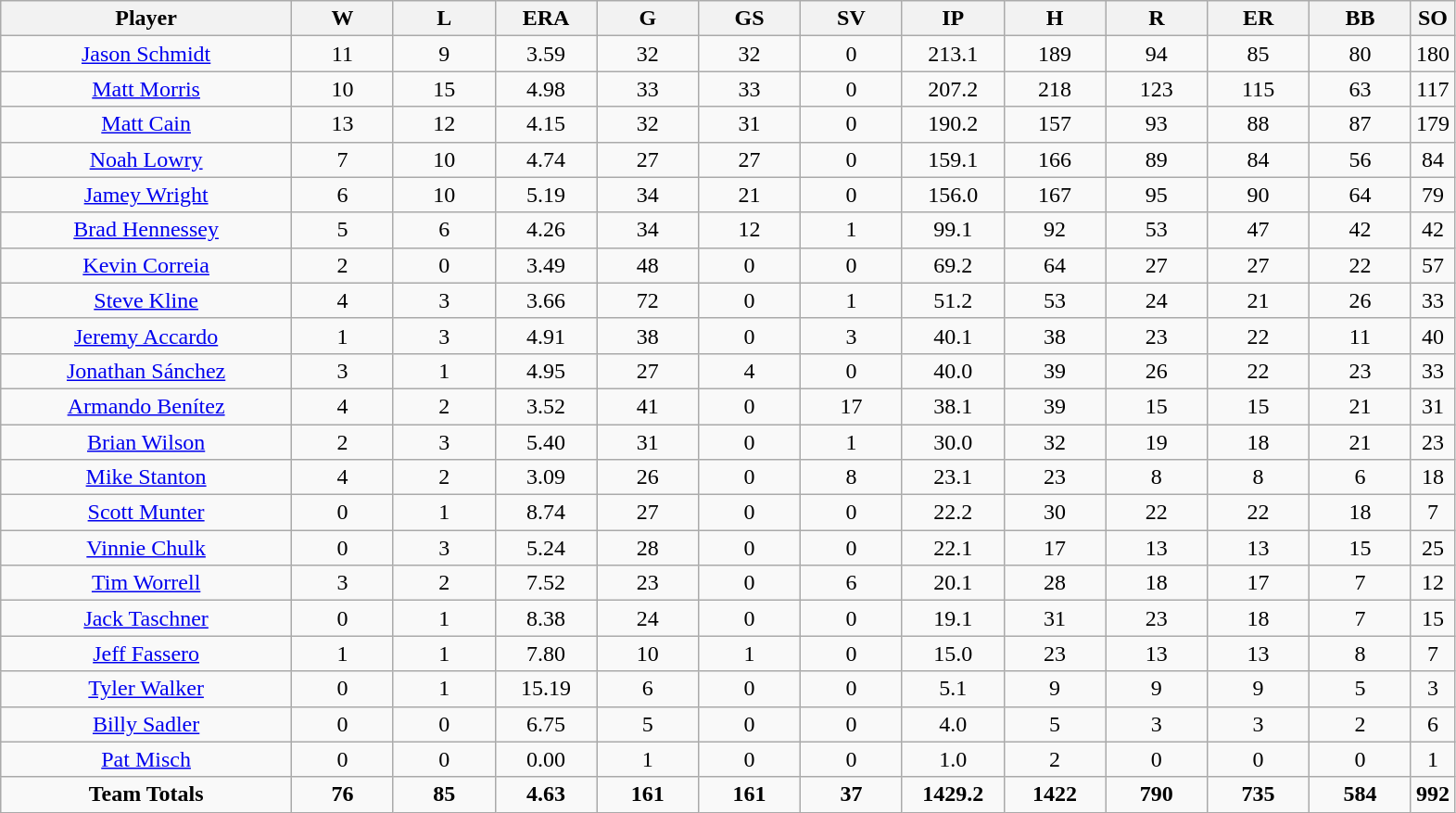<table class=wikitable style="text-align:center">
<tr>
<th bgcolor=#DDDDFF; width="20%">Player</th>
<th bgcolor=#DDDDFF; width="7%">W</th>
<th bgcolor=#DDDDFF; width="7%">L</th>
<th bgcolor=#DDDDFF; width="7%">ERA</th>
<th bgcolor=#DDDDFF; width="7%">G</th>
<th bgcolor=#DDDDFF; width="7%">GS</th>
<th bgcolor=#DDDDFF; width="7%">SV</th>
<th bgcolor=#DDDDFF; width="7%">IP</th>
<th bgcolor=#DDDDFF; width="7%">H</th>
<th bgcolor=#DDDDFF; width="7%">R</th>
<th bgcolor=#DDDDFF; width="7%">ER</th>
<th bgcolor=#DDDDFF; width="7%">BB</th>
<th bgcolor=#DDDDFF; width="7%">SO</th>
</tr>
<tr>
<td><a href='#'>Jason Schmidt</a></td>
<td>11</td>
<td>9</td>
<td>3.59</td>
<td>32</td>
<td>32</td>
<td>0</td>
<td>213.1</td>
<td>189</td>
<td>94</td>
<td>85</td>
<td>80</td>
<td>180</td>
</tr>
<tr>
<td><a href='#'>Matt Morris</a></td>
<td>10</td>
<td>15</td>
<td>4.98</td>
<td>33</td>
<td>33</td>
<td>0</td>
<td>207.2</td>
<td>218</td>
<td>123</td>
<td>115</td>
<td>63</td>
<td>117</td>
</tr>
<tr>
<td><a href='#'>Matt Cain</a></td>
<td>13</td>
<td>12</td>
<td>4.15</td>
<td>32</td>
<td>31</td>
<td>0</td>
<td>190.2</td>
<td>157</td>
<td>93</td>
<td>88</td>
<td>87</td>
<td>179</td>
</tr>
<tr>
<td><a href='#'>Noah Lowry</a></td>
<td>7</td>
<td>10</td>
<td>4.74</td>
<td>27</td>
<td>27</td>
<td>0</td>
<td>159.1</td>
<td>166</td>
<td>89</td>
<td>84</td>
<td>56</td>
<td>84</td>
</tr>
<tr>
<td><a href='#'>Jamey Wright</a></td>
<td>6</td>
<td>10</td>
<td>5.19</td>
<td>34</td>
<td>21</td>
<td>0</td>
<td>156.0</td>
<td>167</td>
<td>95</td>
<td>90</td>
<td>64</td>
<td>79</td>
</tr>
<tr>
<td><a href='#'>Brad Hennessey</a></td>
<td>5</td>
<td>6</td>
<td>4.26</td>
<td>34</td>
<td>12</td>
<td>1</td>
<td>99.1</td>
<td>92</td>
<td>53</td>
<td>47</td>
<td>42</td>
<td>42</td>
</tr>
<tr>
<td><a href='#'>Kevin Correia</a></td>
<td>2</td>
<td>0</td>
<td>3.49</td>
<td>48</td>
<td>0</td>
<td>0</td>
<td>69.2</td>
<td>64</td>
<td>27</td>
<td>27</td>
<td>22</td>
<td>57</td>
</tr>
<tr>
<td><a href='#'>Steve Kline</a></td>
<td>4</td>
<td>3</td>
<td>3.66</td>
<td>72</td>
<td>0</td>
<td>1</td>
<td>51.2</td>
<td>53</td>
<td>24</td>
<td>21</td>
<td>26</td>
<td>33</td>
</tr>
<tr>
<td><a href='#'>Jeremy Accardo</a></td>
<td>1</td>
<td>3</td>
<td>4.91</td>
<td>38</td>
<td>0</td>
<td>3</td>
<td>40.1</td>
<td>38</td>
<td>23</td>
<td>22</td>
<td>11</td>
<td>40</td>
</tr>
<tr>
<td><a href='#'>Jonathan Sánchez</a></td>
<td>3</td>
<td>1</td>
<td>4.95</td>
<td>27</td>
<td>4</td>
<td>0</td>
<td>40.0</td>
<td>39</td>
<td>26</td>
<td>22</td>
<td>23</td>
<td>33</td>
</tr>
<tr>
<td><a href='#'>Armando Benítez</a></td>
<td>4</td>
<td>2</td>
<td>3.52</td>
<td>41</td>
<td>0</td>
<td>17</td>
<td>38.1</td>
<td>39</td>
<td>15</td>
<td>15</td>
<td>21</td>
<td>31</td>
</tr>
<tr>
<td><a href='#'>Brian Wilson</a></td>
<td>2</td>
<td>3</td>
<td>5.40</td>
<td>31</td>
<td>0</td>
<td>1</td>
<td>30.0</td>
<td>32</td>
<td>19</td>
<td>18</td>
<td>21</td>
<td>23</td>
</tr>
<tr>
<td><a href='#'>Mike Stanton</a></td>
<td>4</td>
<td>2</td>
<td>3.09</td>
<td>26</td>
<td>0</td>
<td>8</td>
<td>23.1</td>
<td>23</td>
<td>8</td>
<td>8</td>
<td>6</td>
<td>18</td>
</tr>
<tr>
<td><a href='#'>Scott Munter</a></td>
<td>0</td>
<td>1</td>
<td>8.74</td>
<td>27</td>
<td>0</td>
<td>0</td>
<td>22.2</td>
<td>30</td>
<td>22</td>
<td>22</td>
<td>18</td>
<td>7</td>
</tr>
<tr>
<td><a href='#'>Vinnie Chulk</a></td>
<td>0</td>
<td>3</td>
<td>5.24</td>
<td>28</td>
<td>0</td>
<td>0</td>
<td>22.1</td>
<td>17</td>
<td>13</td>
<td>13</td>
<td>15</td>
<td>25</td>
</tr>
<tr>
<td><a href='#'>Tim Worrell</a></td>
<td>3</td>
<td>2</td>
<td>7.52</td>
<td>23</td>
<td>0</td>
<td>6</td>
<td>20.1</td>
<td>28</td>
<td>18</td>
<td>17</td>
<td>7</td>
<td>12</td>
</tr>
<tr>
<td><a href='#'>Jack Taschner</a></td>
<td>0</td>
<td>1</td>
<td>8.38</td>
<td>24</td>
<td>0</td>
<td>0</td>
<td>19.1</td>
<td>31</td>
<td>23</td>
<td>18</td>
<td>7</td>
<td>15</td>
</tr>
<tr>
<td><a href='#'>Jeff Fassero</a></td>
<td>1</td>
<td>1</td>
<td>7.80</td>
<td>10</td>
<td>1</td>
<td>0</td>
<td>15.0</td>
<td>23</td>
<td>13</td>
<td>13</td>
<td>8</td>
<td>7</td>
</tr>
<tr>
<td><a href='#'>Tyler Walker</a></td>
<td>0</td>
<td>1</td>
<td>15.19</td>
<td>6</td>
<td>0</td>
<td>0</td>
<td>5.1</td>
<td>9</td>
<td>9</td>
<td>9</td>
<td>5</td>
<td>3</td>
</tr>
<tr>
<td><a href='#'>Billy Sadler</a></td>
<td>0</td>
<td>0</td>
<td>6.75</td>
<td>5</td>
<td>0</td>
<td>0</td>
<td>4.0</td>
<td>5</td>
<td>3</td>
<td>3</td>
<td>2</td>
<td>6</td>
</tr>
<tr>
<td><a href='#'>Pat Misch</a></td>
<td>0</td>
<td>0</td>
<td>0.00</td>
<td>1</td>
<td>0</td>
<td>0</td>
<td>1.0</td>
<td>2</td>
<td>0</td>
<td>0</td>
<td>0</td>
<td>1</td>
</tr>
<tr>
<td><strong>Team Totals</strong></td>
<td><strong>76</strong></td>
<td><strong>85</strong></td>
<td><strong>4.63</strong></td>
<td><strong>161</strong></td>
<td><strong>161</strong></td>
<td><strong>37</strong></td>
<td><strong>1429.2</strong></td>
<td><strong>1422</strong></td>
<td><strong>790</strong></td>
<td><strong>735</strong></td>
<td><strong>584</strong></td>
<td><strong>992</strong></td>
</tr>
</table>
